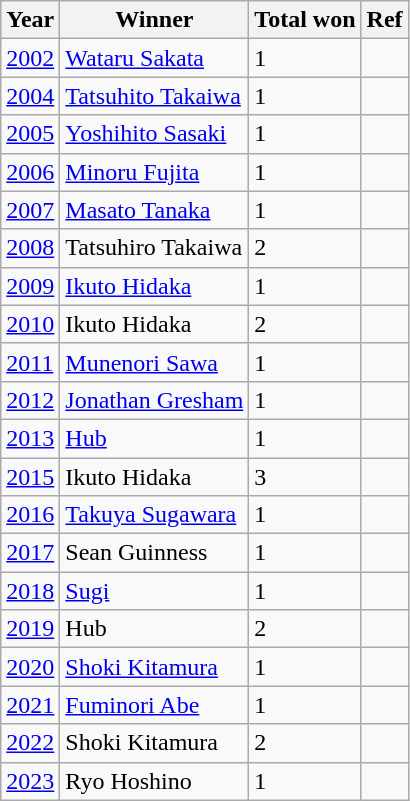<table class="wikitable sortable">
<tr>
<th>Year</th>
<th>Winner</th>
<th>Total won</th>
<th>Ref</th>
</tr>
<tr>
<td><a href='#'>2002</a></td>
<td><a href='#'>Wataru Sakata</a></td>
<td>1</td>
<td></td>
</tr>
<tr>
<td><a href='#'>2004</a></td>
<td><a href='#'>Tatsuhito Takaiwa</a></td>
<td>1</td>
<td></td>
</tr>
<tr>
<td><a href='#'>2005</a></td>
<td><a href='#'>Yoshihito Sasaki</a></td>
<td>1</td>
<td></td>
</tr>
<tr>
<td><a href='#'>2006</a></td>
<td><a href='#'>Minoru Fujita</a></td>
<td>1</td>
<td></td>
</tr>
<tr>
<td><a href='#'>2007</a></td>
<td><a href='#'>Masato Tanaka</a></td>
<td>1</td>
<td></td>
</tr>
<tr>
<td><a href='#'>2008</a></td>
<td>Tatsuhiro Takaiwa</td>
<td>2</td>
<td></td>
</tr>
<tr>
<td><a href='#'>2009</a></td>
<td><a href='#'>Ikuto Hidaka</a></td>
<td>1</td>
<td></td>
</tr>
<tr>
<td><a href='#'>2010</a></td>
<td>Ikuto Hidaka</td>
<td>2</td>
<td></td>
</tr>
<tr>
<td><a href='#'>2011</a></td>
<td><a href='#'>Munenori Sawa</a></td>
<td>1</td>
<td></td>
</tr>
<tr>
<td><a href='#'>2012</a></td>
<td><a href='#'>Jonathan Gresham</a></td>
<td>1</td>
<td></td>
</tr>
<tr>
<td><a href='#'>2013</a></td>
<td><a href='#'>Hub</a></td>
<td>1</td>
<td></td>
</tr>
<tr>
<td><a href='#'>2015</a></td>
<td>Ikuto Hidaka</td>
<td>3</td>
<td></td>
</tr>
<tr>
<td><a href='#'>2016</a></td>
<td><a href='#'>Takuya Sugawara</a></td>
<td>1</td>
<td></td>
</tr>
<tr>
<td><a href='#'>2017</a></td>
<td>Sean Guinness</td>
<td>1</td>
<td></td>
</tr>
<tr>
<td><a href='#'>2018</a></td>
<td><a href='#'>Sugi</a></td>
<td>1</td>
<td></td>
</tr>
<tr>
<td><a href='#'>2019</a></td>
<td>Hub</td>
<td>2</td>
<td></td>
</tr>
<tr>
<td><a href='#'>2020</a></td>
<td><a href='#'>Shoki Kitamura</a></td>
<td>1</td>
<td></td>
</tr>
<tr>
<td><a href='#'>2021</a></td>
<td><a href='#'>Fuminori Abe</a></td>
<td>1</td>
<td></td>
</tr>
<tr>
<td><a href='#'>2022</a></td>
<td>Shoki Kitamura</td>
<td>2</td>
<td></td>
</tr>
<tr>
<td><a href='#'>2023</a></td>
<td>Ryo Hoshino</td>
<td>1</td>
<td></td>
</tr>
</table>
